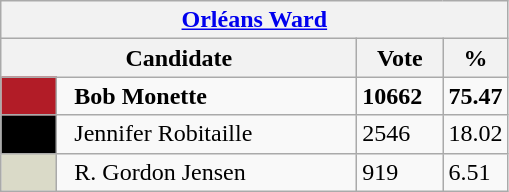<table class="wikitable">
<tr>
<th colspan="4"><a href='#'>Orléans Ward</a></th>
</tr>
<tr>
<th bgcolor="#DDDDFF" width="230px" colspan="2">Candidate</th>
<th bgcolor="#DDDDFF" width="50px">Vote</th>
<th bgcolor="#DDDDFF" width="30px">%</th>
</tr>
<tr>
<td bgcolor=#B21C27 width="30px"> </td>
<td>  <strong>Bob Monette</strong></td>
<td><strong>10662</strong></td>
<td><strong>75.47</strong></td>
</tr>
<tr>
<td bgcolor=#000000 width="30px"> </td>
<td>  Jennifer Robitaille</td>
<td>2546</td>
<td>18.02</td>
</tr>
<tr>
<td bgcolor=#DADAC8 width="30px"> </td>
<td>  R. Gordon Jensen</td>
<td>919</td>
<td>6.51</td>
</tr>
</table>
